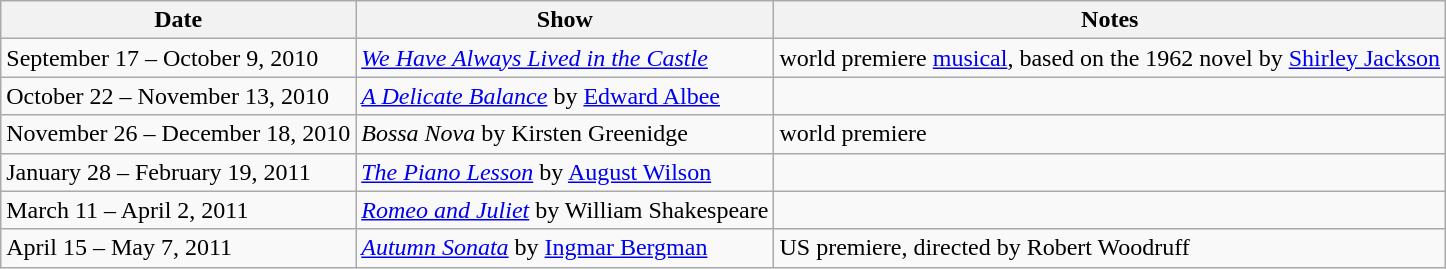<table class="wikitable">
<tr>
<th>Date</th>
<th>Show</th>
<th>Notes</th>
</tr>
<tr>
<td>September 17 – October 9, 2010</td>
<td><em><a href='#'>We Have Always Lived in the Castle</a></em></td>
<td>world premiere <a href='#'>musical</a>, based on the 1962 novel by <a href='#'>Shirley Jackson</a></td>
</tr>
<tr>
<td>October 22 – November 13, 2010</td>
<td><em><a href='#'>A Delicate Balance</a></em> by <a href='#'>Edward Albee</a></td>
<td></td>
</tr>
<tr>
<td>November 26 – December 18, 2010</td>
<td><em>Bossa Nova</em> by Kirsten Greenidge</td>
<td>world premiere</td>
</tr>
<tr>
<td>January 28 – February 19, 2011</td>
<td><em><a href='#'>The Piano Lesson</a></em> by <a href='#'>August Wilson</a></td>
<td></td>
</tr>
<tr>
<td>March 11 – April 2, 2011</td>
<td><em><a href='#'>Romeo and Juliet</a></em> by William Shakespeare</td>
<td></td>
</tr>
<tr>
<td>April 15 – May 7, 2011</td>
<td><em><a href='#'>Autumn Sonata</a></em> by <a href='#'>Ingmar Bergman</a></td>
<td>US premiere, directed by Robert Woodruff</td>
</tr>
</table>
